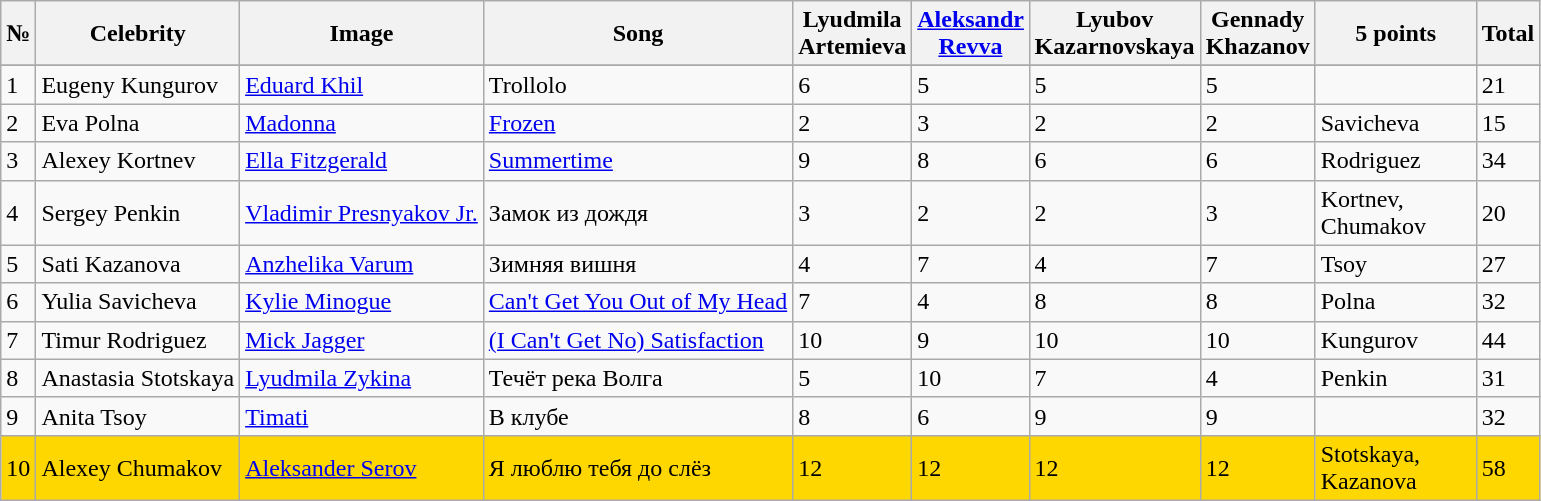<table class="wikitable sortable">
<tr>
<th>№</th>
<th>Celebrity</th>
<th>Image</th>
<th>Song</th>
<th width=20>Lyudmila Artemieva</th>
<th width=20><a href='#'>Aleksandr Revva</a></th>
<th width=20>Lyubov Kazarnovskaya</th>
<th width=20>Gennady Khazanov</th>
<th width=100>5 points</th>
<th>Total</th>
</tr>
<tr>
</tr>
<tr>
<td>1</td>
<td>Eugeny Kungurov</td>
<td><a href='#'>Eduard Khil</a></td>
<td>Trollolo</td>
<td>6</td>
<td>5</td>
<td>5</td>
<td>5</td>
<td></td>
<td>21</td>
</tr>
<tr>
<td>2</td>
<td>Eva Polna</td>
<td><a href='#'>Madonna</a></td>
<td><a href='#'>Frozen</a></td>
<td>2</td>
<td>3</td>
<td>2</td>
<td>2</td>
<td>Savicheva</td>
<td>15</td>
</tr>
<tr>
<td>3</td>
<td>Alexey Kortnev</td>
<td><a href='#'>Ella Fitzgerald</a></td>
<td><a href='#'>Summertime</a></td>
<td>9</td>
<td>8</td>
<td>6</td>
<td>6</td>
<td>Rodriguez</td>
<td>34</td>
</tr>
<tr>
<td>4</td>
<td>Sergey Penkin</td>
<td><a href='#'>Vladimir Presnyakov Jr.</a></td>
<td>Замок из дождя</td>
<td>3</td>
<td>2</td>
<td>2</td>
<td>3</td>
<td>Kortnev, Chumakov</td>
<td>20</td>
</tr>
<tr>
<td>5</td>
<td>Sati Kazanova</td>
<td><a href='#'>Anzhelika Varum</a></td>
<td>Зимняя вишня</td>
<td>4</td>
<td>7</td>
<td>4</td>
<td>7</td>
<td>Tsoy</td>
<td>27</td>
</tr>
<tr>
<td>6</td>
<td>Yulia Savicheva</td>
<td><a href='#'>Kylie Minogue</a></td>
<td><a href='#'>Can't Get You Out of My Head</a></td>
<td>7</td>
<td>4</td>
<td>8</td>
<td>8</td>
<td>Polna</td>
<td>32</td>
</tr>
<tr>
<td>7</td>
<td>Timur Rodriguez</td>
<td><a href='#'>Mick Jagger</a></td>
<td><a href='#'>(I Can't Get No) Satisfaction</a></td>
<td>10</td>
<td>9</td>
<td>10</td>
<td>10</td>
<td>Kungurov</td>
<td>44</td>
</tr>
<tr>
<td>8</td>
<td>Anastasia Stotskaya</td>
<td><a href='#'>Lyudmila Zykina</a></td>
<td>Течёт река Волга</td>
<td>5</td>
<td>10</td>
<td>7</td>
<td>4</td>
<td>Penkin</td>
<td>31</td>
</tr>
<tr>
<td>9</td>
<td>Anita Tsoy</td>
<td><a href='#'>Timati</a></td>
<td>В клубе</td>
<td>8</td>
<td>6</td>
<td>9</td>
<td>9</td>
<td></td>
<td>32</td>
</tr>
<tr style="background: gold">
<td>10</td>
<td>Alexey Chumakov</td>
<td><a href='#'>Aleksander Serov</a></td>
<td>Я люблю тебя до слёз</td>
<td>12</td>
<td>12</td>
<td>12</td>
<td>12</td>
<td>Stotskaya, Kazanova</td>
<td>58</td>
</tr>
</table>
